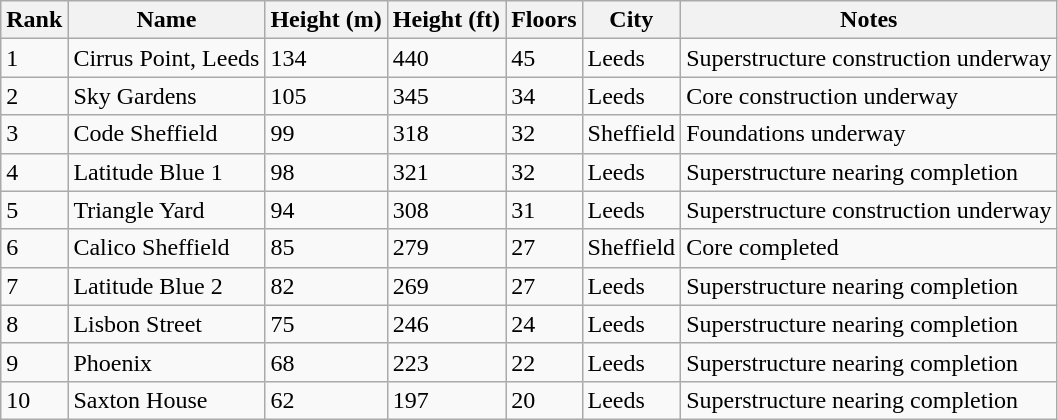<table class="wikitable">
<tr>
<th>Rank</th>
<th>Name</th>
<th>Height (m)</th>
<th>Height (ft)</th>
<th>Floors</th>
<th>City</th>
<th>Notes</th>
</tr>
<tr>
<td>1</td>
<td>Cirrus Point, Leeds</td>
<td>134</td>
<td>440</td>
<td>45</td>
<td>Leeds</td>
<td>Superstructure construction underway</td>
</tr>
<tr>
<td>2</td>
<td>Sky Gardens</td>
<td>105</td>
<td>345</td>
<td>34</td>
<td>Leeds</td>
<td>Core construction underway</td>
</tr>
<tr>
<td>3</td>
<td>Code Sheffield</td>
<td>99</td>
<td>318</td>
<td>32</td>
<td>Sheffield</td>
<td>Foundations underway</td>
</tr>
<tr>
<td>4</td>
<td>Latitude Blue 1</td>
<td>98</td>
<td>321</td>
<td>32</td>
<td>Leeds</td>
<td>Superstructure nearing completion</td>
</tr>
<tr>
<td>5</td>
<td>Triangle Yard</td>
<td>94</td>
<td>308</td>
<td>31</td>
<td>Leeds</td>
<td>Superstructure construction underway</td>
</tr>
<tr>
<td>6</td>
<td>Calico Sheffield</td>
<td>85</td>
<td>279</td>
<td>27</td>
<td>Sheffield</td>
<td>Core completed</td>
</tr>
<tr>
<td>7</td>
<td>Latitude Blue 2</td>
<td>82</td>
<td>269</td>
<td>27</td>
<td>Leeds</td>
<td>Superstructure nearing completion</td>
</tr>
<tr>
<td>8</td>
<td>Lisbon Street</td>
<td>75</td>
<td>246</td>
<td>24</td>
<td>Leeds</td>
<td>Superstructure nearing completion</td>
</tr>
<tr>
<td>9</td>
<td>Phoenix</td>
<td>68</td>
<td>223</td>
<td>22</td>
<td>Leeds</td>
<td>Superstructure nearing completion</td>
</tr>
<tr>
<td>10</td>
<td>Saxton House</td>
<td>62</td>
<td>197</td>
<td>20</td>
<td>Leeds</td>
<td>Superstructure nearing completion</td>
</tr>
</table>
